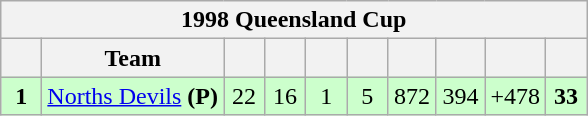<table class="wikitable" style="text-align:center;">
<tr>
<th colspan="11">1998 Queensland Cup</th>
</tr>
<tr>
<th width="20"></th>
<th>Team</th>
<th width="20"></th>
<th width="20"></th>
<th width="20"></th>
<th width="20"></th>
<th width="25"></th>
<th width="25"></th>
<th width="30"></th>
<th width="20"></th>
</tr>
<tr style="background: #ccffcc;">
<td><strong>1</strong></td>
<td style="text-align:left;"> <a href='#'>Norths Devils</a> <strong>(P)</strong></td>
<td>22</td>
<td>16</td>
<td>1</td>
<td>5</td>
<td>872</td>
<td>394</td>
<td>+478</td>
<td><strong>33</strong></td>
</tr>
</table>
